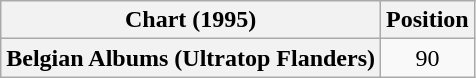<table class="wikitable plainrowheaders" style="text-align:center">
<tr>
<th scope="col">Chart (1995)</th>
<th scope="col">Position</th>
</tr>
<tr>
<th scope="row">Belgian Albums (Ultratop Flanders)</th>
<td>90</td>
</tr>
</table>
